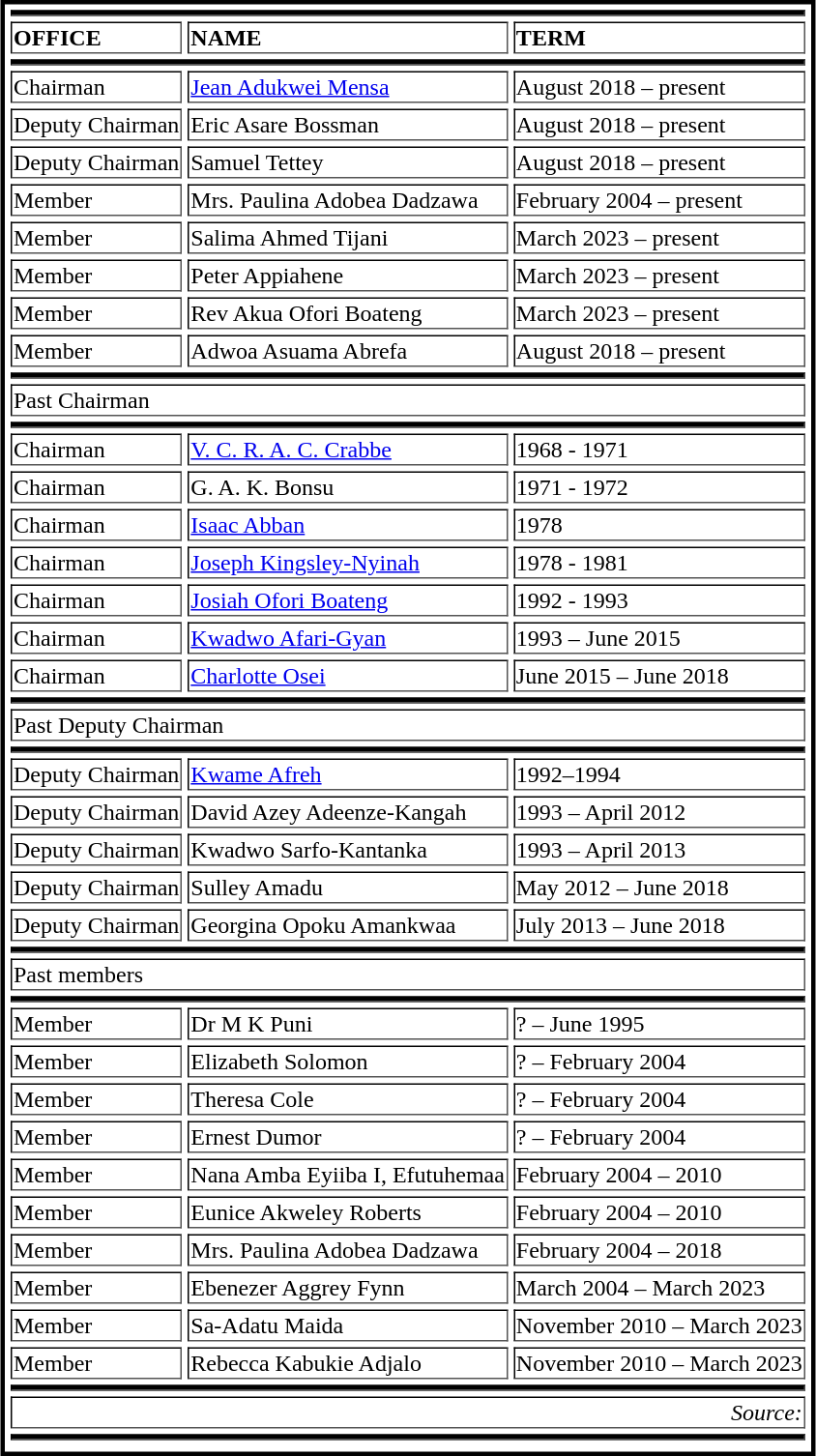<table cellpadding="1" cellspacing="4" style="margin:3px; border:3px solid #000000;" align="center" border=1 style="border-collapse: collapse;">
<tr>
<th bgcolor="#000000" colspan="3"></th>
</tr>
<tr>
<td align="left"><strong>OFFICE</strong></td>
<td align="left"><strong>NAME</strong></td>
<td align="left"><strong>TERM</strong></td>
</tr>
<tr>
<th bgcolor="#000000" colspan="3"></th>
</tr>
<tr>
<td align="left">Chairman</td>
<td align="left"><a href='#'>Jean Adukwei Mensa</a></td>
<td align="left">August 2018 – present</td>
</tr>
<tr>
<td align="left">Deputy Chairman</td>
<td align="left">Eric Asare Bossman</td>
<td align="left">August 2018 – present</td>
</tr>
<tr>
<td align="left">Deputy Chairman</td>
<td align="left">Samuel Tettey </td>
<td align="left">August 2018 – present</td>
</tr>
<tr>
<td align="left">Member</td>
<td align="left">Mrs. Paulina Adobea Dadzawa</td>
<td align="left">February 2004 – present</td>
</tr>
<tr>
<td align="left">Member</td>
<td align="left">Salima Ahmed Tijani</td>
<td align="left">March 2023 – present</td>
</tr>
<tr>
<td align="left">Member</td>
<td align="left">Peter Appiahene</td>
<td align="left">March 2023 – present</td>
</tr>
<tr>
<td align="left">Member</td>
<td align="left">Rev Akua Ofori Boateng</td>
<td align="left">March 2023 – present</td>
</tr>
<tr>
<td align="left">Member</td>
<td align="left">Adwoa Asuama Abrefa</td>
<td align="left">August 2018 – present</td>
</tr>
<tr>
<th bgcolor="#000000" colspan="3"></th>
</tr>
<tr>
<td colspan=3>Past Chairman</td>
</tr>
<tr>
<th bgcolor="#000000" colspan="3"></th>
</tr>
<tr>
<td align="left">Chairman</td>
<td align="left"><a href='#'>V. C. R. A. C. Crabbe</a></td>
<td align="left">1968 - 1971</td>
</tr>
<tr>
<td align="left">Chairman</td>
<td align="left">G. A. K. Bonsu</td>
<td align="left">1971 - 1972</td>
</tr>
<tr>
<td align="left">Chairman</td>
<td align="left"><a href='#'>Isaac Abban</a></td>
<td align="left">1978</td>
</tr>
<tr>
<td align="left">Chairman</td>
<td align="left"><a href='#'>Joseph Kingsley-Nyinah</a></td>
<td align="left">1978 - 1981</td>
</tr>
<tr>
<td align="left">Chairman</td>
<td align="left"><a href='#'>Josiah Ofori Boateng</a></td>
<td align="left">1992 - 1993</td>
</tr>
<tr>
<td align="left">Chairman</td>
<td align="left"><a href='#'>Kwadwo Afari-Gyan</a></td>
<td align="left">1993 – June 2015</td>
</tr>
<tr>
<td align="left">Chairman</td>
<td align="left"><a href='#'>Charlotte Osei</a></td>
<td align="left">June 2015 – June 2018</td>
</tr>
<tr>
<th bgcolor="#000000" colspan="3"></th>
</tr>
<tr>
<td colspan=3>Past Deputy Chairman</td>
</tr>
<tr>
<th bgcolor="#000000" colspan="3"></th>
</tr>
<tr>
<td align="left">Deputy Chairman</td>
<td align="left"><a href='#'>Kwame Afreh</a></td>
<td align="left">1992–1994</td>
</tr>
<tr>
<td align="left">Deputy Chairman</td>
<td align="left">David Azey Adeenze-Kangah</td>
<td align="left">1993 – April 2012</td>
</tr>
<tr>
<td align="left">Deputy Chairman</td>
<td align="left">Kwadwo Sarfo-Kantanka</td>
<td align="left">1993 – April 2013</td>
</tr>
<tr>
<td align="left">Deputy Chairman</td>
<td align="left">Sulley Amadu</td>
<td align="left">May 2012 – June 2018</td>
</tr>
<tr>
<td align="left">Deputy Chairman</td>
<td align="left">Georgina Opoku Amankwaa</td>
<td align="left">July 2013 – June 2018</td>
</tr>
<tr>
<th bgcolor="#000000" colspan="3"></th>
</tr>
<tr>
<td colspan=3>Past members</td>
</tr>
<tr>
<th bgcolor="#000000" colspan="3"></th>
</tr>
<tr>
<td align="left">Member</td>
<td align="left">Dr M K Puni</td>
<td align="left">? – June 1995</td>
</tr>
<tr>
<td align="left">Member</td>
<td align="left">Elizabeth Solomon</td>
<td align="left">? – February 2004</td>
</tr>
<tr>
<td align="left">Member</td>
<td align="left">Theresa Cole</td>
<td align="left">? – February 2004</td>
</tr>
<tr>
<td align="left">Member</td>
<td align="left">Ernest Dumor</td>
<td align="left">? – February 2004</td>
</tr>
<tr>
<td align="left">Member</td>
<td align="left">Nana Amba Eyiiba I, Efutuhemaa</td>
<td align="left">February 2004 – 2010</td>
</tr>
<tr>
<td align="left">Member</td>
<td align="left">Eunice Akweley Roberts</td>
<td align="left">February 2004 – 2010</td>
</tr>
<tr>
<td>Member</td>
<td>Mrs. Paulina Adobea Dadzawa</td>
<td>February 2004 – 2018</td>
</tr>
<tr>
<td>Member</td>
<td>Ebenezer Aggrey Fynn</td>
<td>March 2004 – March 2023</td>
</tr>
<tr>
<td>Member</td>
<td>Sa-Adatu Maida</td>
<td>November 2010 – March 2023</td>
</tr>
<tr>
<td>Member</td>
<td>Rebecca Kabukie Adjalo</td>
<td>November 2010 – March 2023</td>
</tr>
<tr>
<th bgcolor="#000000" colspan="3"></th>
</tr>
<tr>
<td colspan=3 align=right><em>Source:</em></td>
</tr>
<tr>
<th bgcolor="#000000" colspan="3"></th>
</tr>
<tr>
</tr>
</table>
